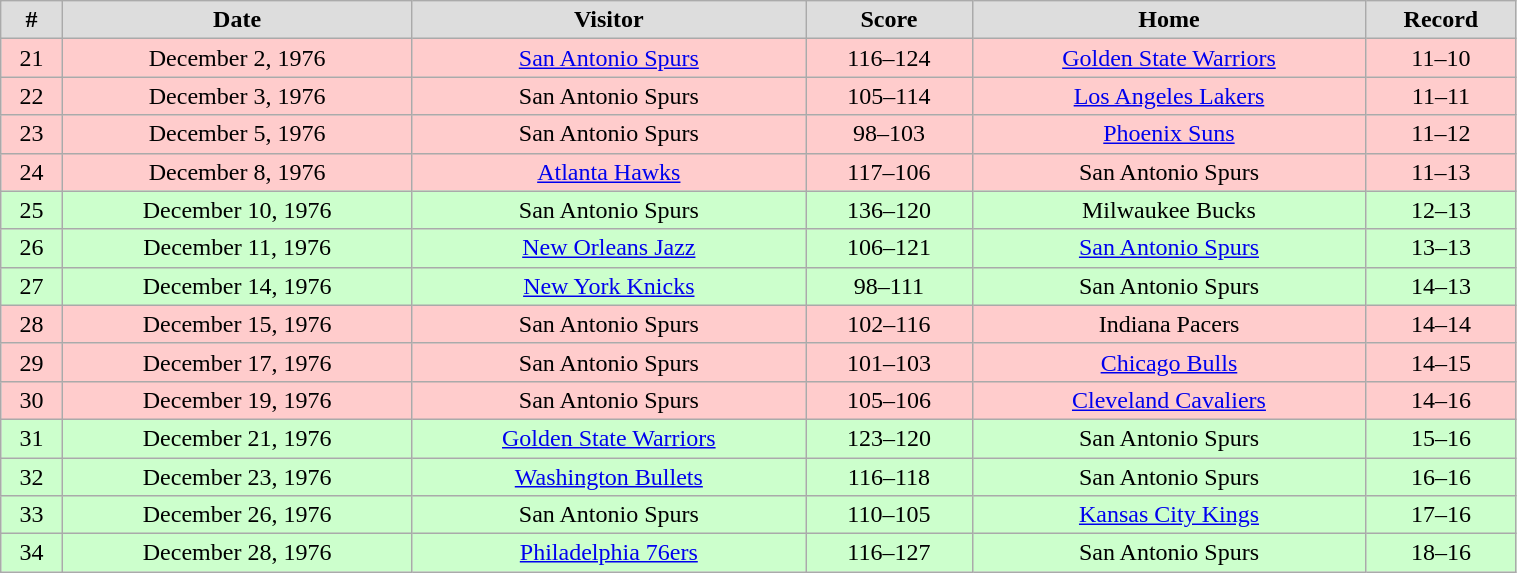<table class="wikitable" width="80%">
<tr align="center"  bgcolor="#dddddd">
<td><strong>#</strong></td>
<td><strong>Date</strong></td>
<td><strong>Visitor</strong></td>
<td><strong>Score</strong></td>
<td><strong>Home</strong></td>
<td><strong>Record</strong></td>
</tr>
<tr align="center" bgcolor="#ffcccc">
<td>21</td>
<td>December 2, 1976</td>
<td><a href='#'>San Antonio Spurs</a></td>
<td>116–124</td>
<td><a href='#'>Golden State Warriors</a></td>
<td>11–10</td>
</tr>
<tr align="center" bgcolor="#ffcccc">
<td>22</td>
<td>December 3, 1976</td>
<td>San Antonio Spurs</td>
<td>105–114</td>
<td><a href='#'>Los Angeles Lakers</a></td>
<td>11–11</td>
</tr>
<tr align="center" bgcolor="#ffcccc">
<td>23</td>
<td>December 5, 1976</td>
<td>San Antonio Spurs</td>
<td>98–103</td>
<td><a href='#'>Phoenix Suns</a></td>
<td>11–12</td>
</tr>
<tr align="center" bgcolor="#ffcccc">
<td>24</td>
<td>December 8, 1976</td>
<td><a href='#'>Atlanta Hawks</a></td>
<td>117–106</td>
<td>San Antonio Spurs</td>
<td>11–13</td>
</tr>
<tr align="center" bgcolor="#ccffcc">
<td>25</td>
<td>December 10, 1976</td>
<td>San Antonio Spurs</td>
<td>136–120</td>
<td>Milwaukee Bucks</td>
<td>12–13</td>
</tr>
<tr align="center" bgcolor="#ccffcc">
<td>26</td>
<td>December 11, 1976</td>
<td><a href='#'>New Orleans Jazz</a></td>
<td>106–121</td>
<td><a href='#'>San Antonio Spurs</a></td>
<td>13–13</td>
</tr>
<tr align="center" bgcolor="#ccffcc">
<td>27</td>
<td>December 14, 1976</td>
<td><a href='#'>New York Knicks</a></td>
<td>98–111</td>
<td>San Antonio Spurs</td>
<td>14–13</td>
</tr>
<tr align="center" bgcolor="#ffcccc">
<td>28</td>
<td>December 15, 1976</td>
<td>San Antonio Spurs</td>
<td>102–116</td>
<td>Indiana Pacers</td>
<td>14–14</td>
</tr>
<tr align="center" bgcolor="#ffcccc">
<td>29</td>
<td>December 17, 1976</td>
<td>San Antonio Spurs</td>
<td>101–103</td>
<td><a href='#'>Chicago Bulls</a></td>
<td>14–15</td>
</tr>
<tr align="center" bgcolor="#ffcccc">
<td>30</td>
<td>December 19, 1976</td>
<td>San Antonio Spurs</td>
<td>105–106</td>
<td><a href='#'>Cleveland Cavaliers</a></td>
<td>14–16</td>
</tr>
<tr align="center" bgcolor="#ccffcc">
<td>31</td>
<td>December 21, 1976</td>
<td><a href='#'>Golden State Warriors</a></td>
<td>123–120</td>
<td>San Antonio Spurs</td>
<td>15–16</td>
</tr>
<tr align="center" bgcolor="#ccffcc">
<td>32</td>
<td>December 23, 1976</td>
<td><a href='#'>Washington Bullets</a></td>
<td>116–118</td>
<td>San Antonio Spurs</td>
<td>16–16</td>
</tr>
<tr align="center" bgcolor="#ccffcc">
<td>33</td>
<td>December 26, 1976</td>
<td>San Antonio Spurs</td>
<td>110–105</td>
<td><a href='#'>Kansas City Kings</a></td>
<td>17–16</td>
</tr>
<tr align="center" bgcolor="#ccffcc">
<td>34</td>
<td>December 28, 1976</td>
<td><a href='#'>Philadelphia 76ers</a></td>
<td>116–127</td>
<td>San Antonio Spurs</td>
<td>18–16</td>
</tr>
</table>
